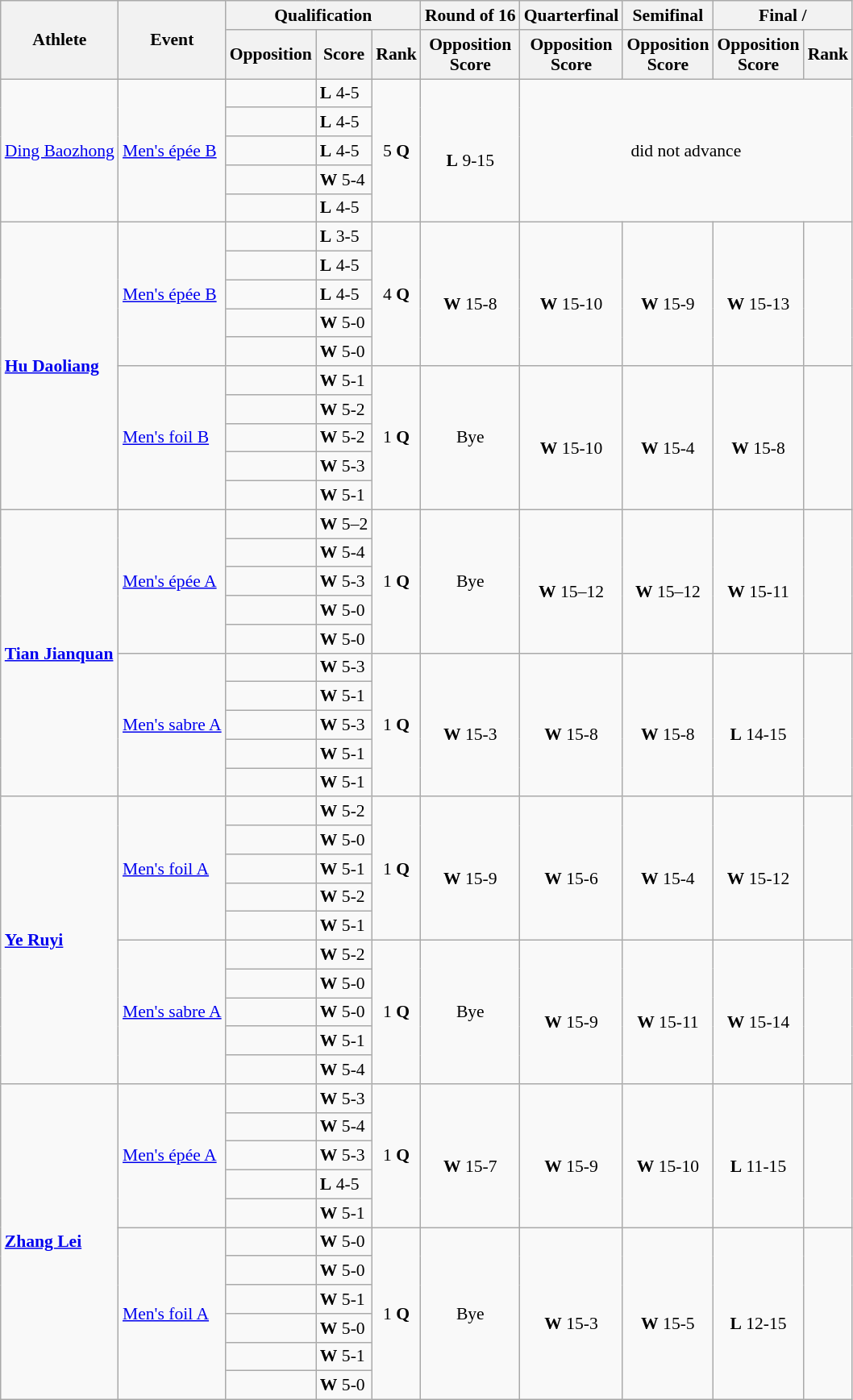<table class=wikitable style="font-size:90%">
<tr>
<th rowspan="2">Athlete</th>
<th rowspan="2">Event</th>
<th colspan="3">Qualification</th>
<th>Round of 16</th>
<th>Quarterfinal</th>
<th>Semifinal</th>
<th colspan="2">Final / </th>
</tr>
<tr>
<th>Opposition</th>
<th>Score</th>
<th>Rank</th>
<th>Opposition<br>Score</th>
<th>Opposition<br>Score</th>
<th>Opposition<br>Score</th>
<th>Opposition<br>Score</th>
<th>Rank</th>
</tr>
<tr>
<td rowspan=5><a href='#'>Ding Baozhong</a></td>
<td rowspan=5><a href='#'>Men's épée B</a></td>
<td></td>
<td><strong>L</strong> 4-5</td>
<td align="center" rowspan=5>5 <strong>Q</strong></td>
<td align="center" rowspan=5><br><strong>L</strong> 9-15</td>
<td align="center" rowspan=5 colspan=4>did not advance</td>
</tr>
<tr>
<td></td>
<td><strong>L</strong> 4-5</td>
</tr>
<tr>
<td></td>
<td><strong>L</strong> 4-5</td>
</tr>
<tr>
<td></td>
<td><strong>W</strong> 5-4</td>
</tr>
<tr>
<td></td>
<td><strong>L</strong> 4-5</td>
</tr>
<tr>
<td rowspan=10><strong><a href='#'>Hu Daoliang</a></strong></td>
<td rowspan=5><a href='#'>Men's épée B</a></td>
<td></td>
<td><strong>L</strong> 3-5</td>
<td align="center" rowspan=5>4 <strong>Q</strong></td>
<td align="center" rowspan=5><br><strong>W</strong> 15-8</td>
<td align="center" rowspan=5><br><strong>W</strong> 15-10</td>
<td align="center" rowspan=5><br><strong>W</strong> 15-9</td>
<td align="center" rowspan=5><br><strong>W</strong> 15-13</td>
<td align="center" rowspan=5></td>
</tr>
<tr>
<td></td>
<td><strong>L</strong> 4-5</td>
</tr>
<tr>
<td></td>
<td><strong>L</strong> 4-5</td>
</tr>
<tr>
<td></td>
<td><strong>W</strong> 5-0</td>
</tr>
<tr>
<td></td>
<td><strong>W</strong> 5-0</td>
</tr>
<tr>
<td rowspan=5><a href='#'>Men's foil B</a></td>
<td></td>
<td><strong>W</strong> 5-1</td>
<td align="center" rowspan=5>1 <strong>Q</strong></td>
<td align="center" rowspan=5>Bye</td>
<td align="center" rowspan=5><br><strong>W</strong> 15-10</td>
<td align="center" rowspan=5><br><strong>W</strong> 15-4</td>
<td align="center" rowspan=5><br><strong>W</strong> 15-8</td>
<td align="center" rowspan=5></td>
</tr>
<tr>
<td></td>
<td><strong>W</strong> 5-2</td>
</tr>
<tr>
<td></td>
<td><strong>W</strong> 5-2</td>
</tr>
<tr>
<td></td>
<td><strong>W</strong> 5-3</td>
</tr>
<tr>
<td></td>
<td><strong>W</strong> 5-1</td>
</tr>
<tr>
<td rowspan=10><strong><a href='#'>Tian Jianquan</a></strong></td>
<td rowspan=5><a href='#'>Men's épée A</a></td>
<td></td>
<td><strong>W</strong> 5–2</td>
<td align="center" rowspan=5>1 <strong>Q</strong></td>
<td align="center" rowspan=5>Bye</td>
<td align="center" rowspan=5><br><strong>W</strong> 15–12</td>
<td align="center" rowspan=5><br><strong>W</strong> 15–12</td>
<td align="center" rowspan=5><br><strong>W</strong> 15-11</td>
<td align="center" rowspan=5></td>
</tr>
<tr>
<td></td>
<td><strong>W</strong> 5-4</td>
</tr>
<tr>
<td></td>
<td><strong>W</strong> 5-3</td>
</tr>
<tr>
<td></td>
<td><strong>W</strong> 5-0</td>
</tr>
<tr>
<td></td>
<td><strong>W</strong> 5-0</td>
</tr>
<tr>
<td rowspan=5><a href='#'>Men's sabre A</a></td>
<td></td>
<td><strong>W</strong> 5-3</td>
<td align="center" rowspan=5>1 <strong>Q</strong></td>
<td align="center" rowspan=5><br><strong>W</strong> 15-3</td>
<td align="center" rowspan=5><br><strong>W</strong> 15-8</td>
<td align="center" rowspan=5><br><strong>W</strong> 15-8</td>
<td align="center" rowspan=5><br><strong>L</strong> 14-15</td>
<td align="center" rowspan=5></td>
</tr>
<tr>
<td></td>
<td><strong>W</strong> 5-1</td>
</tr>
<tr>
<td></td>
<td><strong>W</strong> 5-3</td>
</tr>
<tr>
<td></td>
<td><strong>W</strong> 5-1</td>
</tr>
<tr>
<td></td>
<td><strong>W</strong> 5-1</td>
</tr>
<tr>
<td rowspan=10><strong><a href='#'>Ye Ruyi</a></strong></td>
<td rowspan=5><a href='#'>Men's foil A</a></td>
<td></td>
<td><strong>W</strong> 5-2</td>
<td align="center" rowspan=5>1 <strong>Q</strong></td>
<td align="center" rowspan=5><br><strong>W</strong> 15-9</td>
<td align="center" rowspan=5><br><strong>W</strong> 15-6</td>
<td align="center" rowspan=5><br><strong>W</strong> 15-4</td>
<td align="center" rowspan=5><br><strong>W</strong> 15-12</td>
<td align="center" rowspan=5></td>
</tr>
<tr>
<td></td>
<td><strong>W</strong> 5-0</td>
</tr>
<tr>
<td></td>
<td><strong>W</strong> 5-1</td>
</tr>
<tr>
<td></td>
<td><strong>W</strong> 5-2</td>
</tr>
<tr>
<td></td>
<td><strong>W</strong> 5-1</td>
</tr>
<tr>
<td rowspan=5><a href='#'>Men's sabre A</a></td>
<td></td>
<td><strong>W</strong> 5-2</td>
<td align="center" rowspan=5>1 <strong>Q</strong></td>
<td align="center" rowspan=5>Bye</td>
<td align="center" rowspan=5><br><strong>W</strong> 15-9</td>
<td align="center" rowspan=5><br><strong>W</strong> 15-11</td>
<td align="center" rowspan=5><br><strong>W</strong> 15-14</td>
<td align="center" rowspan=5></td>
</tr>
<tr>
<td></td>
<td><strong>W</strong> 5-0</td>
</tr>
<tr>
<td></td>
<td><strong>W</strong> 5-0</td>
</tr>
<tr>
<td></td>
<td><strong>W</strong> 5-1</td>
</tr>
<tr>
<td></td>
<td><strong>W</strong> 5-4</td>
</tr>
<tr>
<td rowspan=11><strong><a href='#'>Zhang Lei</a></strong></td>
<td rowspan=5><a href='#'>Men's épée A</a></td>
<td></td>
<td><strong>W</strong> 5-3</td>
<td align="center" rowspan=5>1 <strong>Q</strong></td>
<td align="center" rowspan=5><br><strong>W</strong> 15-7</td>
<td align="center" rowspan=5><br><strong>W</strong> 15-9</td>
<td align="center" rowspan=5><br><strong>W</strong> 15-10</td>
<td align="center" rowspan=5><br><strong>L</strong> 11-15</td>
<td align="center" rowspan=5></td>
</tr>
<tr>
<td></td>
<td><strong>W</strong> 5-4</td>
</tr>
<tr>
<td></td>
<td><strong>W</strong> 5-3</td>
</tr>
<tr>
<td></td>
<td><strong>L</strong> 4-5</td>
</tr>
<tr>
<td></td>
<td><strong>W</strong> 5-1</td>
</tr>
<tr>
<td rowspan=6><a href='#'>Men's foil A</a></td>
<td></td>
<td><strong>W</strong> 5-0</td>
<td align="center" rowspan=6>1 <strong>Q</strong></td>
<td align="center" rowspan=6>Bye</td>
<td align="center" rowspan=6><br><strong>W</strong> 15-3</td>
<td align="center" rowspan=6><br><strong>W</strong> 15-5</td>
<td align="center" rowspan=6><br><strong>L</strong> 12-15</td>
<td align="center" rowspan=6></td>
</tr>
<tr>
<td></td>
<td><strong>W</strong> 5-0</td>
</tr>
<tr>
<td></td>
<td><strong>W</strong> 5-1</td>
</tr>
<tr>
<td></td>
<td><strong>W</strong> 5-0</td>
</tr>
<tr>
<td></td>
<td><strong>W</strong> 5-1</td>
</tr>
<tr>
<td></td>
<td><strong>W</strong> 5-0</td>
</tr>
</table>
